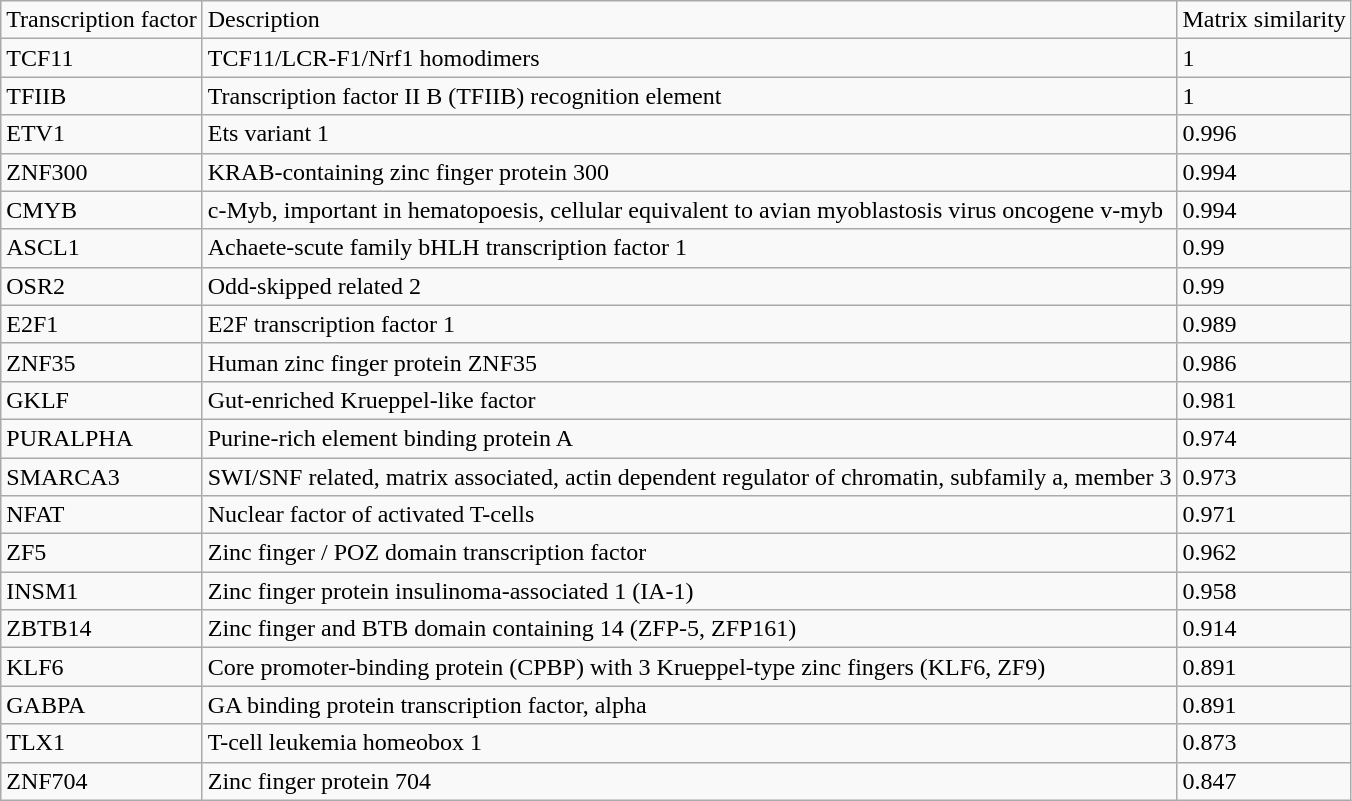<table class="wikitable">
<tr>
<td>Transcription factor</td>
<td>Description</td>
<td>Matrix similarity</td>
</tr>
<tr>
<td>TCF11</td>
<td>TCF11/LCR-F1/Nrf1 homodimers</td>
<td>1</td>
</tr>
<tr>
<td>TFIIB</td>
<td>Transcription factor II B (TFIIB) recognition element</td>
<td>1</td>
</tr>
<tr>
<td>ETV1</td>
<td>Ets variant 1</td>
<td>0.996</td>
</tr>
<tr>
<td>ZNF300</td>
<td>KRAB-containing zinc finger protein 300</td>
<td>0.994</td>
</tr>
<tr>
<td>CMYB</td>
<td>c-Myb, important in hematopoesis, cellular equivalent to avian myoblastosis virus oncogene v-myb</td>
<td>0.994</td>
</tr>
<tr>
<td>ASCL1</td>
<td>Achaete-scute family bHLH transcription factor 1</td>
<td>0.99</td>
</tr>
<tr>
<td>OSR2</td>
<td>Odd-skipped related 2</td>
<td>0.99</td>
</tr>
<tr>
<td>E2F1</td>
<td>E2F transcription factor 1</td>
<td>0.989</td>
</tr>
<tr>
<td>ZNF35</td>
<td>Human zinc finger protein ZNF35</td>
<td>0.986</td>
</tr>
<tr>
<td>GKLF</td>
<td>Gut-enriched Krueppel-like factor</td>
<td>0.981</td>
</tr>
<tr>
<td>PURALPHA</td>
<td>Purine-rich element binding protein A</td>
<td>0.974</td>
</tr>
<tr>
<td>SMARCA3</td>
<td>SWI/SNF related, matrix associated, actin dependent regulator of chromatin, subfamily a, member 3</td>
<td>0.973</td>
</tr>
<tr>
<td>NFAT</td>
<td>Nuclear factor of activated T-cells</td>
<td>0.971</td>
</tr>
<tr>
<td>ZF5</td>
<td>Zinc finger / POZ domain transcription factor</td>
<td>0.962</td>
</tr>
<tr>
<td>INSM1</td>
<td>Zinc finger protein insulinoma-associated 1 (IA-1)</td>
<td>0.958</td>
</tr>
<tr>
<td>ZBTB14</td>
<td>Zinc finger and BTB domain containing 14 (ZFP-5, ZFP161)</td>
<td>0.914</td>
</tr>
<tr>
<td>KLF6</td>
<td>Core promoter-binding protein (CPBP) with 3 Krueppel-type zinc fingers (KLF6, ZF9)</td>
<td>0.891</td>
</tr>
<tr>
<td>GABPA</td>
<td>GA binding protein transcription factor, alpha</td>
<td>0.891</td>
</tr>
<tr>
<td>TLX1</td>
<td>T-cell leukemia homeobox 1</td>
<td>0.873</td>
</tr>
<tr>
<td>ZNF704</td>
<td>Zinc finger protein 704</td>
<td>0.847</td>
</tr>
</table>
